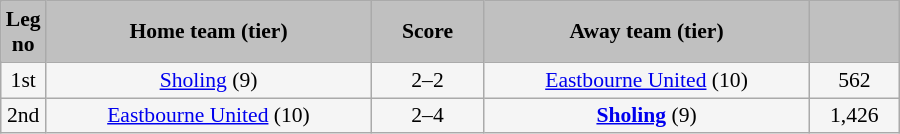<table class="wikitable" style="width: 600px; background:WhiteSmoke; text-align:center; font-size:90%">
<tr>
<td scope="col" style="width:  5.00%; background:silver;"><strong>Leg no</strong></td>
<td scope="col" style="width: 36.25%; background:silver;"><strong>Home team (tier)</strong></td>
<td scope="col" style="width: 12.50%; background:silver;"><strong>Score</strong></td>
<td scope="col" style="width: 36.25%; background:silver;"><strong>Away team (tier)</strong></td>
<td scope="col" style="width: 10.00%; background:silver;"><strong></strong></td>
</tr>
<tr>
<td>1st</td>
<td><a href='#'>Sholing</a> (9)</td>
<td>2–2</td>
<td><a href='#'>Eastbourne United</a> (10)</td>
<td>562</td>
</tr>
<tr>
<td>2nd</td>
<td><a href='#'>Eastbourne United</a> (10)</td>
<td>2–4</td>
<td><strong><a href='#'>Sholing</a></strong> (9)</td>
<td>1,426</td>
</tr>
</table>
